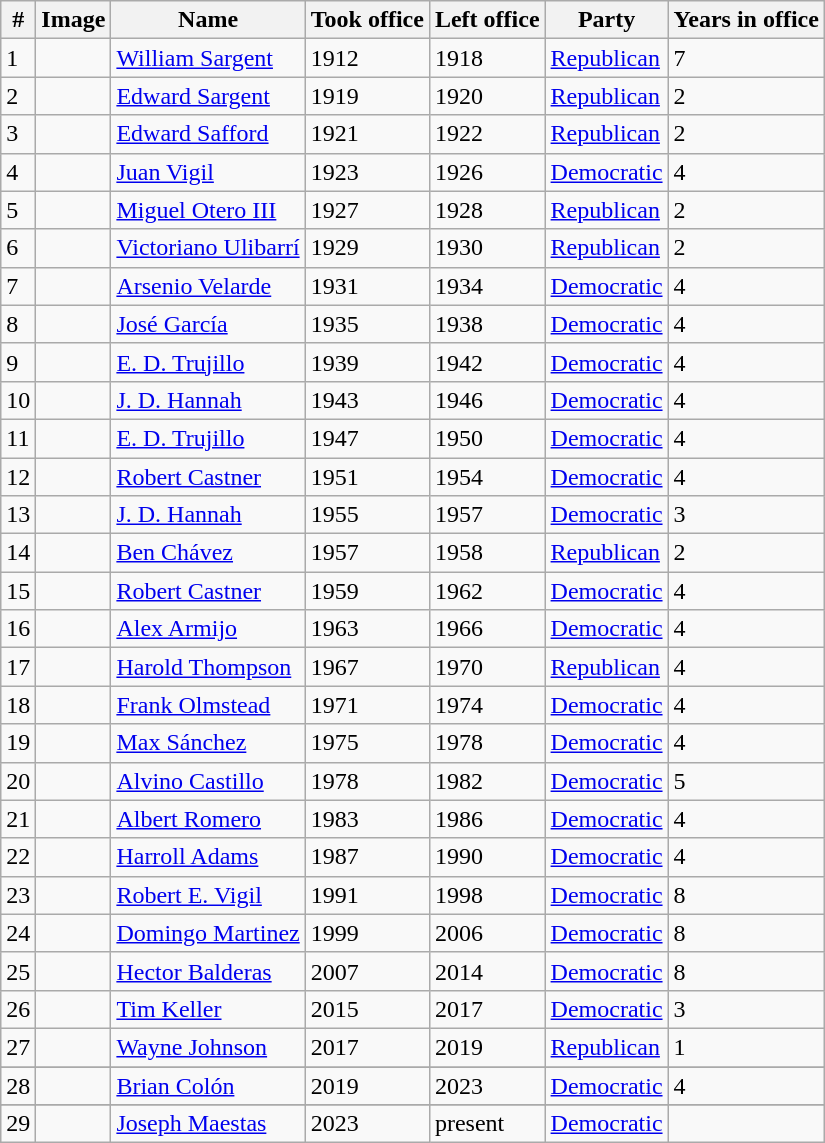<table class="wikitable">
<tr>
<th>#</th>
<th>Image</th>
<th>Name</th>
<th>Took office</th>
<th>Left office</th>
<th>Party</th>
<th>Years in office</th>
</tr>
<tr>
<td>1</td>
<td></td>
<td><a href='#'>William Sargent</a></td>
<td>1912</td>
<td>1918</td>
<td><a href='#'>Republican</a></td>
<td>7</td>
</tr>
<tr>
<td>2</td>
<td></td>
<td><a href='#'>Edward Sargent</a></td>
<td>1919</td>
<td>1920</td>
<td><a href='#'>Republican</a></td>
<td>2</td>
</tr>
<tr>
<td>3</td>
<td></td>
<td><a href='#'>Edward Safford</a></td>
<td>1921</td>
<td>1922</td>
<td><a href='#'>Republican</a></td>
<td>2</td>
</tr>
<tr>
<td>4</td>
<td></td>
<td><a href='#'>Juan Vigil</a></td>
<td>1923</td>
<td>1926</td>
<td><a href='#'>Democratic</a></td>
<td>4</td>
</tr>
<tr>
<td>5</td>
<td></td>
<td><a href='#'>Miguel Otero III</a></td>
<td>1927</td>
<td>1928</td>
<td><a href='#'>Republican</a></td>
<td>2</td>
</tr>
<tr>
<td>6</td>
<td></td>
<td><a href='#'>Victoriano Ulibarrí</a></td>
<td>1929</td>
<td>1930</td>
<td><a href='#'>Republican</a></td>
<td>2</td>
</tr>
<tr>
<td>7</td>
<td></td>
<td><a href='#'>Arsenio Velarde</a></td>
<td>1931</td>
<td>1934</td>
<td><a href='#'>Democratic</a></td>
<td>4</td>
</tr>
<tr>
<td>8</td>
<td></td>
<td><a href='#'>José García</a></td>
<td>1935</td>
<td>1938</td>
<td><a href='#'>Democratic</a></td>
<td>4</td>
</tr>
<tr>
<td>9</td>
<td></td>
<td><a href='#'>E. D. Trujillo</a></td>
<td>1939</td>
<td>1942</td>
<td><a href='#'>Democratic</a></td>
<td>4</td>
</tr>
<tr>
<td>10</td>
<td></td>
<td><a href='#'>J. D. Hannah</a></td>
<td>1943</td>
<td>1946</td>
<td><a href='#'>Democratic</a></td>
<td>4</td>
</tr>
<tr>
<td>11</td>
<td></td>
<td><a href='#'>E. D. Trujillo</a></td>
<td>1947</td>
<td>1950</td>
<td><a href='#'>Democratic</a></td>
<td>4</td>
</tr>
<tr>
<td>12</td>
<td></td>
<td><a href='#'>Robert Castner</a></td>
<td>1951</td>
<td>1954</td>
<td><a href='#'>Democratic</a></td>
<td>4</td>
</tr>
<tr>
<td>13</td>
<td></td>
<td><a href='#'>J. D. Hannah</a></td>
<td>1955</td>
<td>1957</td>
<td><a href='#'>Democratic</a></td>
<td>3</td>
</tr>
<tr>
<td>14</td>
<td></td>
<td><a href='#'>Ben Chávez</a></td>
<td>1957</td>
<td>1958</td>
<td><a href='#'>Republican</a></td>
<td>2</td>
</tr>
<tr>
<td>15</td>
<td></td>
<td><a href='#'>Robert Castner</a></td>
<td>1959</td>
<td>1962</td>
<td><a href='#'>Democratic</a></td>
<td>4</td>
</tr>
<tr>
<td>16</td>
<td></td>
<td><a href='#'>Alex Armijo</a></td>
<td>1963</td>
<td>1966</td>
<td><a href='#'>Democratic</a></td>
<td>4</td>
</tr>
<tr>
<td>17</td>
<td></td>
<td><a href='#'>Harold Thompson</a></td>
<td>1967</td>
<td>1970</td>
<td><a href='#'>Republican</a></td>
<td>4</td>
</tr>
<tr>
<td>18</td>
<td></td>
<td><a href='#'>Frank Olmstead</a></td>
<td>1971</td>
<td>1974</td>
<td><a href='#'>Democratic</a></td>
<td>4</td>
</tr>
<tr>
<td>19</td>
<td></td>
<td><a href='#'>Max Sánchez</a></td>
<td>1975</td>
<td>1978</td>
<td><a href='#'>Democratic</a></td>
<td>4</td>
</tr>
<tr>
<td>20</td>
<td></td>
<td><a href='#'>Alvino Castillo</a></td>
<td>1978</td>
<td>1982</td>
<td><a href='#'>Democratic</a></td>
<td>5</td>
</tr>
<tr>
<td>21</td>
<td></td>
<td><a href='#'>Albert Romero</a></td>
<td>1983</td>
<td>1986</td>
<td><a href='#'>Democratic</a></td>
<td>4</td>
</tr>
<tr>
<td>22</td>
<td></td>
<td><a href='#'>Harroll Adams</a></td>
<td>1987</td>
<td>1990</td>
<td><a href='#'>Democratic</a></td>
<td>4</td>
</tr>
<tr>
<td>23</td>
<td></td>
<td><a href='#'>Robert E. Vigil</a></td>
<td>1991</td>
<td>1998</td>
<td><a href='#'>Democratic</a></td>
<td>8</td>
</tr>
<tr>
<td>24</td>
<td></td>
<td><a href='#'>Domingo Martinez</a></td>
<td>1999</td>
<td>2006</td>
<td><a href='#'>Democratic</a></td>
<td>8</td>
</tr>
<tr>
<td>25</td>
<td></td>
<td><a href='#'>Hector Balderas</a></td>
<td>2007</td>
<td>2014</td>
<td><a href='#'>Democratic</a></td>
<td>8</td>
</tr>
<tr>
<td>26</td>
<td></td>
<td><a href='#'>Tim Keller</a></td>
<td>2015</td>
<td>2017</td>
<td><a href='#'>Democratic</a></td>
<td>3</td>
</tr>
<tr>
<td>27</td>
<td></td>
<td><a href='#'>Wayne Johnson</a></td>
<td>2017</td>
<td>2019</td>
<td><a href='#'>Republican</a></td>
<td>1</td>
</tr>
<tr>
</tr>
<tr>
<td>28</td>
<td></td>
<td><a href='#'>Brian Colón</a></td>
<td>2019</td>
<td>2023</td>
<td><a href='#'>Democratic</a></td>
<td>4</td>
</tr>
<tr>
</tr>
<tr>
<td>29</td>
<td></td>
<td><a href='#'>Joseph Maestas</a></td>
<td>2023</td>
<td>present</td>
<td><a href='#'>Democratic</a></td>
<td></td>
</tr>
</table>
